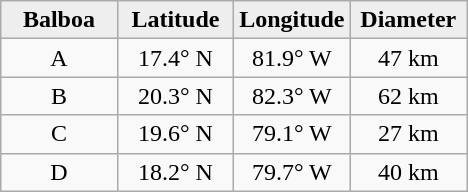<table class="wikitable">
<tr>
<th width="25%" style="background:#eeeeee;">Balboa</th>
<th width="25%" style="background:#eeeeee;">Latitude</th>
<th width="25%" style="background:#eeeeee;">Longitude</th>
<th width="25%" style="background:#eeeeee;">Diameter</th>
</tr>
<tr>
<td align="center">A</td>
<td align="center">17.4° N</td>
<td align="center">81.9° W</td>
<td align="center">47 km</td>
</tr>
<tr>
<td align="center">B</td>
<td align="center">20.3° N</td>
<td align="center">82.3° W</td>
<td align="center">62 km</td>
</tr>
<tr>
<td align="center">C</td>
<td align="center">19.6° N</td>
<td align="center">79.1° W</td>
<td align="center">27 km</td>
</tr>
<tr>
<td align="center">D</td>
<td align="center">18.2° N</td>
<td align="center">79.7° W</td>
<td align="center">40 km</td>
</tr>
</table>
